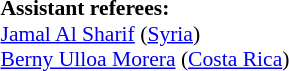<table style="width:50%; font-size:90%;">
<tr>
<td><br><br>
<strong>Assistant referees:</strong>
<br><a href='#'>Jamal Al Sharif</a> (<a href='#'>Syria</a>)
<br><a href='#'>Berny Ulloa Morera</a> (<a href='#'>Costa Rica</a>)</td>
</tr>
</table>
